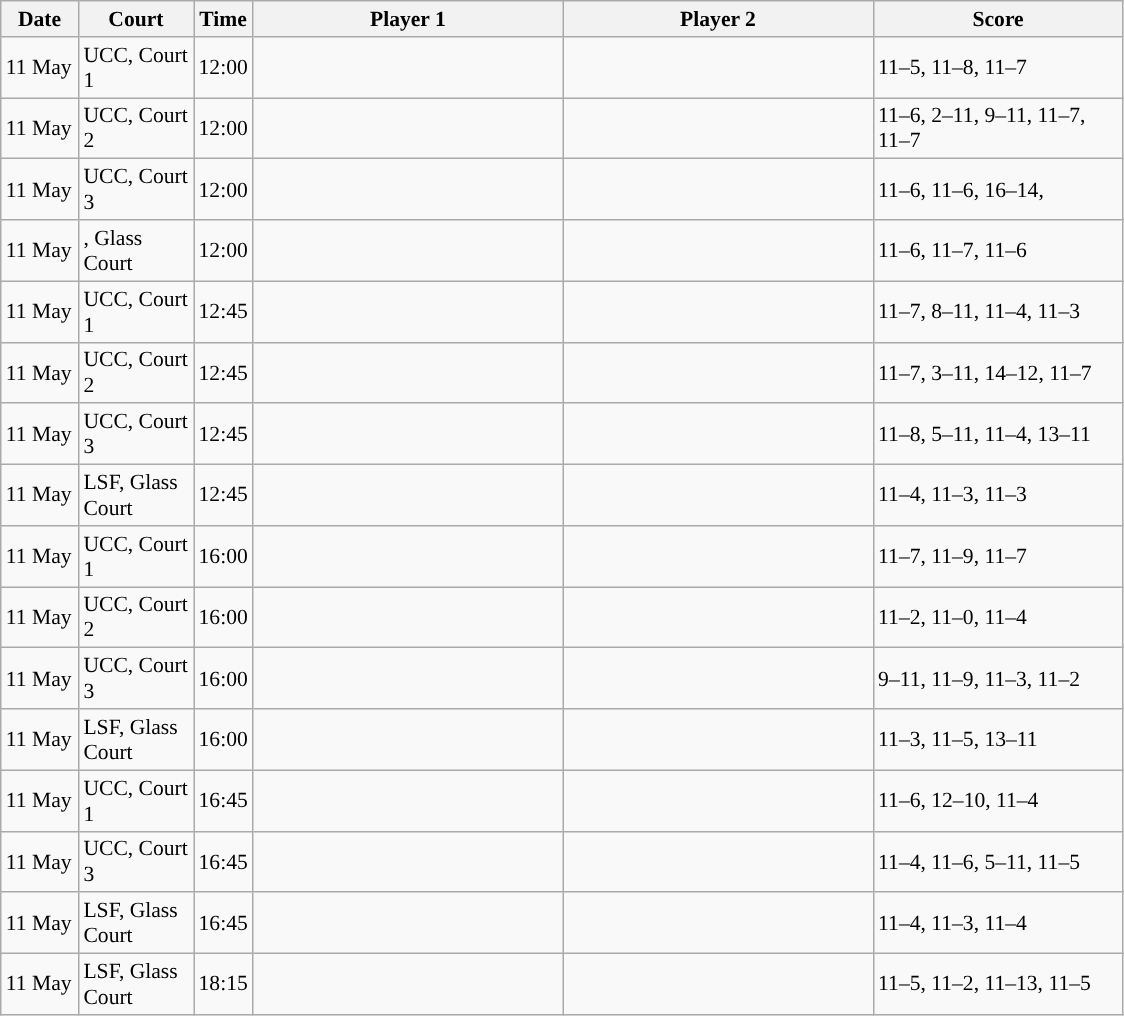<table class="sortable wikitable" style="font-size:90%">
<tr>
<th width="45" class="unsortable">Date</th>
<th width="70">Court</th>
<th width="30">Time</th>
<th width="200">Player 1</th>
<th width="200">Player 2</th>
<th width="160" class="unsortable">Score</th>
</tr>
<tr>
<td>11 May</td>
<td>UCC, Court 1</td>
<td>12:00</td>
<td><strong></strong></td>
<td></td>
<td>11–5, 11–8, 11–7</td>
</tr>
<tr>
<td>11 May</td>
<td>UCC, Court 2</td>
<td>12:00</td>
<td><strong></strong></td>
<td></td>
<td>11–6, 2–11, 9–11, 11–7, 11–7</td>
</tr>
<tr>
<td>11 May</td>
<td>UCC, Court 3</td>
<td>12:00</td>
<td><strong></strong></td>
<td></td>
<td>11–6, 11–6, 16–14,</td>
</tr>
<tr>
<td>11 May</td>
<td>, Glass Court</td>
<td>12:00</td>
<td><strong></strong></td>
<td></td>
<td>11–6, 11–7, 11–6</td>
</tr>
<tr>
<td>11 May</td>
<td>UCC, Court 1</td>
<td>12:45</td>
<td><strong></strong></td>
<td></td>
<td>11–7, 8–11, 11–4, 11–3</td>
</tr>
<tr>
<td>11 May</td>
<td>UCC, Court 2</td>
<td>12:45</td>
<td><strong></strong></td>
<td></td>
<td>11–7, 3–11, 14–12, 11–7</td>
</tr>
<tr>
<td>11 May</td>
<td>UCC, Court 3</td>
<td>12:45</td>
<td><strong></strong></td>
<td></td>
<td>11–8, 5–11, 11–4, 13–11</td>
</tr>
<tr>
<td>11 May</td>
<td>LSF, Glass Court</td>
<td>12:45</td>
<td><strong></strong></td>
<td></td>
<td>11–4, 11–3, 11–3</td>
</tr>
<tr>
<td>11 May</td>
<td>UCC, Court 1</td>
<td>16:00</td>
<td><strong></strong></td>
<td></td>
<td>11–7, 11–9, 11–7</td>
</tr>
<tr>
<td>11 May</td>
<td>UCC, Court 2</td>
<td>16:00</td>
<td><strong></strong></td>
<td></td>
<td>11–2, 11–0, 11–4</td>
</tr>
<tr>
<td>11 May</td>
<td>UCC, Court 3</td>
<td>16:00</td>
<td><strong></strong></td>
<td></td>
<td>9–11, 11–9, 11–3, 11–2</td>
</tr>
<tr>
<td>11 May</td>
<td>LSF, Glass Court</td>
<td>16:00</td>
<td><strong></strong></td>
<td></td>
<td>11–3, 11–5, 13–11</td>
</tr>
<tr>
<td>11 May</td>
<td>UCC, Court 1</td>
<td>16:45</td>
<td><strong></strong></td>
<td></td>
<td>11–6, 12–10, 11–4</td>
</tr>
<tr>
<td>11 May</td>
<td>UCC, Court 3</td>
<td>16:45</td>
<td><strong></strong></td>
<td></td>
<td>11–4, 11–6, 5–11, 11–5</td>
</tr>
<tr>
<td>11 May</td>
<td>LSF, Glass Court</td>
<td>16:45</td>
<td><strong></strong></td>
<td></td>
<td>11–4, 11–3, 11–4</td>
</tr>
<tr>
<td>11 May</td>
<td>LSF, Glass Court</td>
<td>18:15</td>
<td><strong></strong></td>
<td></td>
<td>11–5, 11–2, 11–13, 11–5</td>
</tr>
</table>
